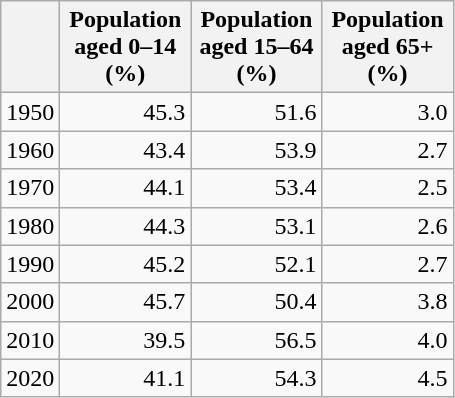<table class="wikitable" style="text-align: right;">
<tr>
<th></th>
<th width="80pt">Population aged 0–14 (%)</th>
<th width="80pt">Population aged 15–64 (%)</th>
<th width="80pt">Population aged 65+ (%)</th>
</tr>
<tr>
<td>1950</td>
<td>45.3</td>
<td>51.6</td>
<td>3.0</td>
</tr>
<tr>
<td>1960</td>
<td>43.4</td>
<td>53.9</td>
<td>2.7</td>
</tr>
<tr>
<td>1970</td>
<td>44.1</td>
<td>53.4</td>
<td>2.5</td>
</tr>
<tr>
<td>1980</td>
<td>44.3</td>
<td>53.1</td>
<td>2.6</td>
</tr>
<tr>
<td>1990</td>
<td>45.2</td>
<td>52.1</td>
<td>2.7</td>
</tr>
<tr>
<td>2000</td>
<td>45.7</td>
<td>50.4</td>
<td>3.8</td>
</tr>
<tr>
<td>2010</td>
<td>39.5</td>
<td>56.5</td>
<td>4.0</td>
</tr>
<tr>
<td>2020</td>
<td>41.1</td>
<td>54.3</td>
<td>4.5</td>
</tr>
</table>
